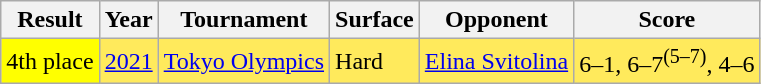<table class="wikitable">
<tr>
<th>Result</th>
<th>Year</th>
<th>Tournament</th>
<th>Surface</th>
<th>Opponent</th>
<th class=unsortable>Score</th>
</tr>
<tr style="background:#ffea5c;">
<td style="background:yellow;">4th place</td>
<td><a href='#'>2021</a></td>
<td><a href='#'>Tokyo Olympics</a></td>
<td>Hard</td>
<td> <a href='#'>Elina Svitolina</a></td>
<td>6–1, 6–7<sup>(5–7)</sup>, 4–6</td>
</tr>
</table>
